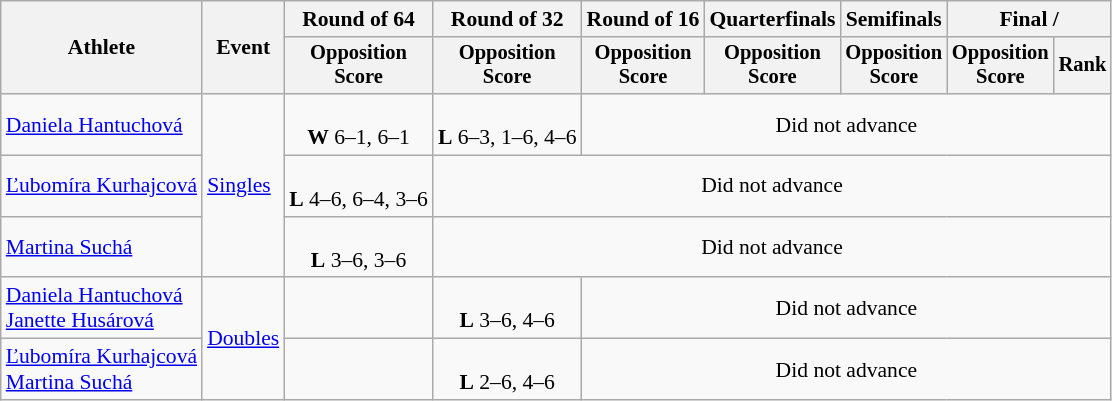<table class=wikitable style="font-size:90%">
<tr>
<th rowspan="2">Athlete</th>
<th rowspan="2">Event</th>
<th>Round of 64</th>
<th>Round of 32</th>
<th>Round of 16</th>
<th>Quarterfinals</th>
<th>Semifinals</th>
<th colspan=2>Final / </th>
</tr>
<tr style="font-size:95%">
<th>Opposition<br>Score</th>
<th>Opposition<br>Score</th>
<th>Opposition<br>Score</th>
<th>Opposition<br>Score</th>
<th>Opposition<br>Score</th>
<th>Opposition<br>Score</th>
<th>Rank</th>
</tr>
<tr align=center>
<td align=left><a href='#'>Daniela Hantuchová</a></td>
<td align=left rowspan=3><a href='#'>Singles</a></td>
<td><br><strong>W</strong> 6–1, 6–1</td>
<td><br><strong>L</strong> 6–3, 1–6, 4–6</td>
<td colspan=6>Did not advance</td>
</tr>
<tr align=center>
<td align=left><a href='#'>Ľubomíra Kurhajcová</a></td>
<td><br><strong>L</strong> 4–6, 6–4, 3–6</td>
<td colspan=6>Did not advance</td>
</tr>
<tr align=center>
<td align=left><a href='#'>Martina Suchá</a></td>
<td><br><strong>L</strong> 3–6, 3–6</td>
<td colspan=6>Did not advance</td>
</tr>
<tr align=center>
<td align=left><a href='#'>Daniela Hantuchová</a><br><a href='#'>Janette Husárová</a></td>
<td align=left rowspan=2><a href='#'>Doubles</a></td>
<td></td>
<td><br><strong>L</strong> 3–6, 4–6</td>
<td colspan=5>Did not advance</td>
</tr>
<tr align=center>
<td align=left><a href='#'>Ľubomíra Kurhajcová</a><br><a href='#'>Martina Suchá</a></td>
<td></td>
<td><br><strong>L</strong> 2–6, 4–6</td>
<td colspan=5>Did not advance</td>
</tr>
</table>
